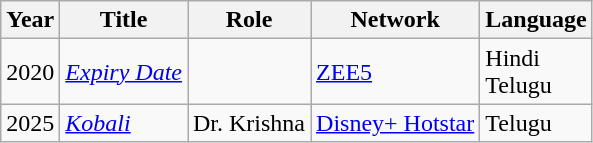<table class="wikitable">
<tr>
<th>Year</th>
<th>Title</th>
<th>Role</th>
<th>Network</th>
<th>Language</th>
</tr>
<tr>
<td>2020</td>
<td><em><a href='#'>Expiry Date</a></em></td>
<td></td>
<td><a href='#'>ZEE5</a></td>
<td>Hindi<br>Telugu</td>
</tr>
<tr>
<td>2025</td>
<td><em><a href='#'>Kobali</a></em></td>
<td>Dr. Krishna</td>
<td><a href='#'>Disney+ Hotstar</a></td>
<td>Telugu</td>
</tr>
</table>
